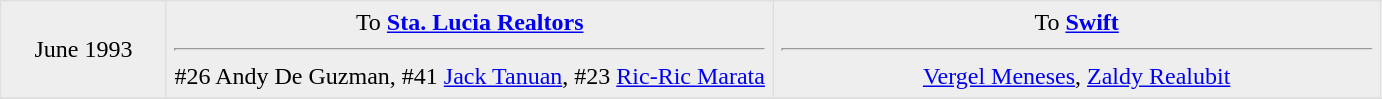<table border=1 style="border-collapse:collapse; text-align: center" bordercolor="#DFDFDF"  cellpadding="5">
<tr bgcolor="eeeeee">
<td style="width:12%">June 1993 <br></td>
<td style="width:44%" valign="top">To <strong><a href='#'>Sta. Lucia Realtors</a></strong><hr>#26 Andy De Guzman, #41 <a href='#'>Jack Tanuan</a>, #23 <a href='#'>Ric-Ric Marata</a></td>
<td style="width:44%" valign="top">To <strong><a href='#'>Swift</a></strong><hr><a href='#'>Vergel Meneses</a>, <a href='#'>Zaldy Realubit</a></td>
</tr>
<tr>
</tr>
</table>
